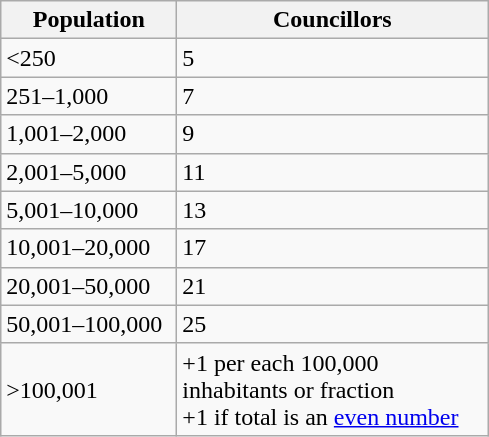<table class="wikitable" style="text-align:left;">
<tr>
<th width="110">Population</th>
<th width="200">Councillors</th>
</tr>
<tr>
<td><250</td>
<td>5</td>
</tr>
<tr>
<td>251–1,000</td>
<td>7</td>
</tr>
<tr>
<td>1,001–2,000</td>
<td>9</td>
</tr>
<tr>
<td>2,001–5,000</td>
<td>11</td>
</tr>
<tr>
<td>5,001–10,000</td>
<td>13</td>
</tr>
<tr>
<td>10,001–20,000</td>
<td>17</td>
</tr>
<tr>
<td>20,001–50,000</td>
<td>21</td>
</tr>
<tr>
<td>50,001–100,000</td>
<td>25</td>
</tr>
<tr>
<td>>100,001</td>
<td>+1 per each 100,000 inhabitants or fraction<br>+1 if total is an <a href='#'>even number</a></td>
</tr>
</table>
